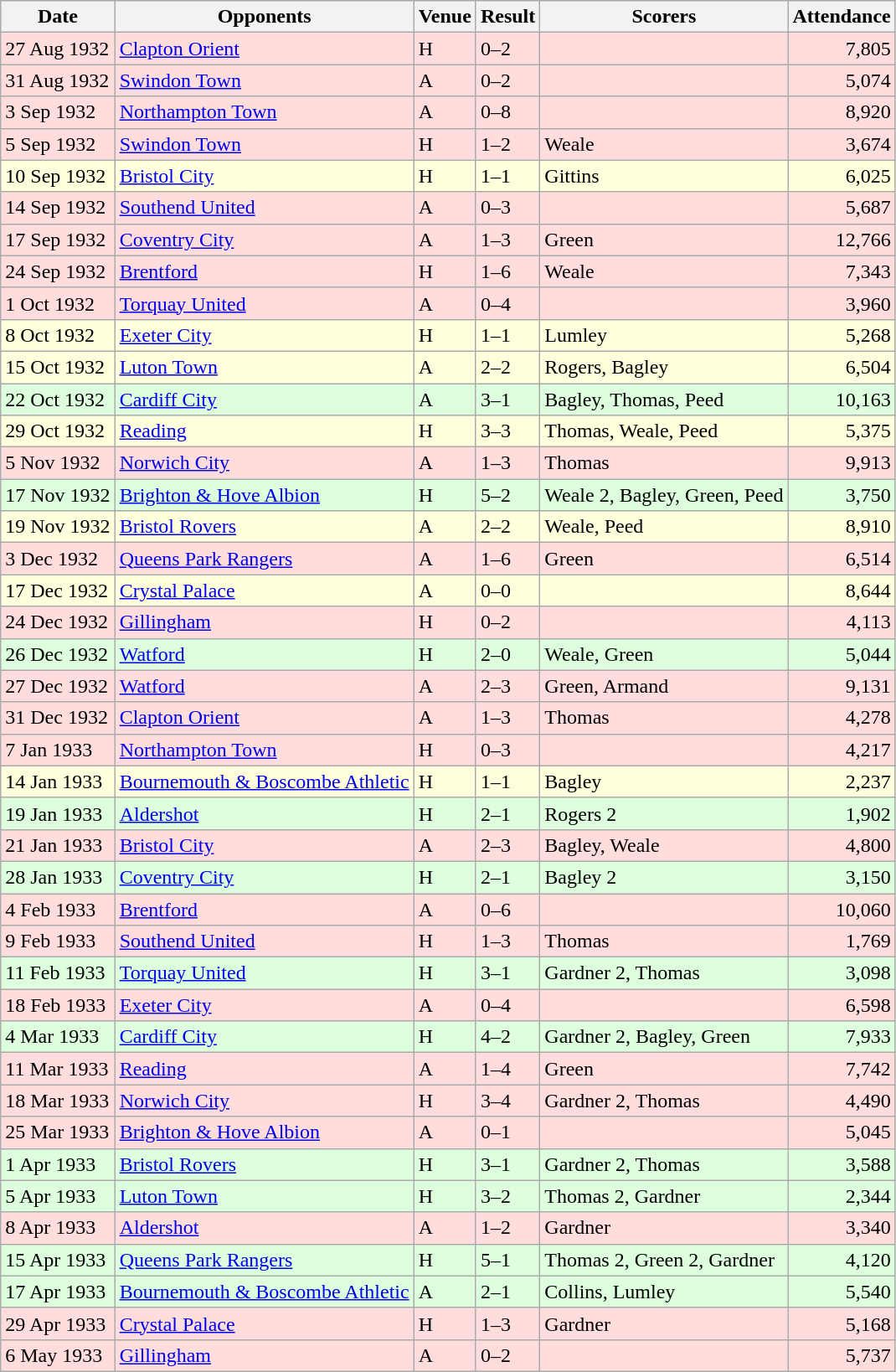<table class="wikitable sortable">
<tr>
<th>Date</th>
<th>Opponents</th>
<th>Venue</th>
<th>Result</th>
<th>Scorers</th>
<th>Attendance</th>
</tr>
<tr bgcolor="#ffdddd">
<td>27 Aug 1932</td>
<td><a href='#'>Clapton Orient</a></td>
<td>H</td>
<td>0–2</td>
<td></td>
<td align="right">7,805</td>
</tr>
<tr bgcolor="#ffdddd">
<td>31 Aug 1932</td>
<td><a href='#'>Swindon Town</a></td>
<td>A</td>
<td>0–2</td>
<td></td>
<td align="right">5,074</td>
</tr>
<tr bgcolor="#ffdddd">
<td>3 Sep 1932</td>
<td><a href='#'>Northampton Town</a></td>
<td>A</td>
<td>0–8</td>
<td></td>
<td align="right">8,920</td>
</tr>
<tr bgcolor="#ffdddd">
<td>5 Sep 1932</td>
<td><a href='#'>Swindon Town</a></td>
<td>H</td>
<td>1–2</td>
<td>Weale</td>
<td align="right">3,674</td>
</tr>
<tr bgcolor="#ffffdd">
<td>10 Sep 1932</td>
<td><a href='#'>Bristol City</a></td>
<td>H</td>
<td>1–1</td>
<td>Gittins</td>
<td align="right">6,025</td>
</tr>
<tr bgcolor="#ffdddd">
<td>14 Sep 1932</td>
<td><a href='#'>Southend United</a></td>
<td>A</td>
<td>0–3</td>
<td></td>
<td align="right">5,687</td>
</tr>
<tr bgcolor="#ffdddd">
<td>17 Sep 1932</td>
<td><a href='#'>Coventry City</a></td>
<td>A</td>
<td>1–3</td>
<td>Green</td>
<td align="right">12,766</td>
</tr>
<tr bgcolor="#ffdddd">
<td>24 Sep 1932</td>
<td><a href='#'>Brentford</a></td>
<td>H</td>
<td>1–6</td>
<td>Weale</td>
<td align="right">7,343</td>
</tr>
<tr bgcolor="#ffdddd">
<td>1 Oct 1932</td>
<td><a href='#'>Torquay United</a></td>
<td>A</td>
<td>0–4</td>
<td></td>
<td align="right">3,960</td>
</tr>
<tr bgcolor="#ffffdd">
<td>8 Oct 1932</td>
<td><a href='#'>Exeter City</a></td>
<td>H</td>
<td>1–1</td>
<td>Lumley</td>
<td align="right">5,268</td>
</tr>
<tr bgcolor="#ffffdd">
<td>15 Oct 1932</td>
<td><a href='#'>Luton Town</a></td>
<td>A</td>
<td>2–2</td>
<td>Rogers, Bagley</td>
<td align="right">6,504</td>
</tr>
<tr bgcolor="#ddffdd">
<td>22 Oct 1932</td>
<td><a href='#'>Cardiff City</a></td>
<td>A</td>
<td>3–1</td>
<td>Bagley, Thomas, Peed</td>
<td align="right">10,163</td>
</tr>
<tr bgcolor="#ffffdd">
<td>29 Oct 1932</td>
<td><a href='#'>Reading</a></td>
<td>H</td>
<td>3–3</td>
<td>Thomas, Weale, Peed</td>
<td align="right">5,375</td>
</tr>
<tr bgcolor="#ffdddd">
<td>5 Nov 1932</td>
<td><a href='#'>Norwich City</a></td>
<td>A</td>
<td>1–3</td>
<td>Thomas</td>
<td align="right">9,913</td>
</tr>
<tr bgcolor="#ddffdd">
<td>17 Nov 1932</td>
<td><a href='#'>Brighton & Hove Albion</a></td>
<td>H</td>
<td>5–2</td>
<td>Weale 2, Bagley, Green, Peed</td>
<td align="right">3,750</td>
</tr>
<tr bgcolor="#ffffdd">
<td>19 Nov 1932</td>
<td><a href='#'>Bristol Rovers</a></td>
<td>A</td>
<td>2–2</td>
<td>Weale, Peed</td>
<td align="right">8,910</td>
</tr>
<tr bgcolor="#ffdddd">
<td>3 Dec 1932</td>
<td><a href='#'>Queens Park Rangers</a></td>
<td>A</td>
<td>1–6</td>
<td>Green</td>
<td align="right">6,514</td>
</tr>
<tr bgcolor="#ffffdd">
<td>17 Dec 1932</td>
<td><a href='#'>Crystal Palace</a></td>
<td>A</td>
<td>0–0</td>
<td></td>
<td align="right">8,644</td>
</tr>
<tr bgcolor="#ffdddd">
<td>24 Dec 1932</td>
<td><a href='#'>Gillingham</a></td>
<td>H</td>
<td>0–2</td>
<td></td>
<td align="right">4,113</td>
</tr>
<tr bgcolor="#ddffdd">
<td>26 Dec 1932</td>
<td><a href='#'>Watford</a></td>
<td>H</td>
<td>2–0</td>
<td>Weale, Green</td>
<td align="right">5,044</td>
</tr>
<tr bgcolor="#ffdddd">
<td>27 Dec 1932</td>
<td><a href='#'>Watford</a></td>
<td>A</td>
<td>2–3</td>
<td>Green, Armand</td>
<td align="right">9,131</td>
</tr>
<tr bgcolor="#ffdddd">
<td>31 Dec 1932</td>
<td><a href='#'>Clapton Orient</a></td>
<td>A</td>
<td>1–3</td>
<td>Thomas</td>
<td align="right">4,278</td>
</tr>
<tr bgcolor="#ffdddd">
<td>7 Jan 1933</td>
<td><a href='#'>Northampton Town</a></td>
<td>H</td>
<td>0–3</td>
<td></td>
<td align="right">4,217</td>
</tr>
<tr bgcolor="#ffffdd">
<td>14 Jan 1933</td>
<td><a href='#'>Bournemouth & Boscombe Athletic</a></td>
<td>H</td>
<td>1–1</td>
<td>Bagley</td>
<td align="right">2,237</td>
</tr>
<tr bgcolor="#ddffdd">
<td>19 Jan 1933</td>
<td><a href='#'>Aldershot</a></td>
<td>H</td>
<td>2–1</td>
<td>Rogers 2</td>
<td align="right">1,902</td>
</tr>
<tr bgcolor="#ffdddd">
<td>21 Jan 1933</td>
<td><a href='#'>Bristol City</a></td>
<td>A</td>
<td>2–3</td>
<td>Bagley, Weale</td>
<td align="right">4,800</td>
</tr>
<tr bgcolor="#ddffdd">
<td>28 Jan 1933</td>
<td><a href='#'>Coventry City</a></td>
<td>H</td>
<td>2–1</td>
<td>Bagley 2</td>
<td align="right">3,150</td>
</tr>
<tr bgcolor="#ffdddd">
<td>4 Feb 1933</td>
<td><a href='#'>Brentford</a></td>
<td>A</td>
<td>0–6</td>
<td></td>
<td align="right">10,060</td>
</tr>
<tr bgcolor="#ffdddd">
<td>9 Feb 1933</td>
<td><a href='#'>Southend United</a></td>
<td>H</td>
<td>1–3</td>
<td>Thomas</td>
<td align="right">1,769</td>
</tr>
<tr bgcolor="#ddffdd">
<td>11 Feb 1933</td>
<td><a href='#'>Torquay United</a></td>
<td>H</td>
<td>3–1</td>
<td>Gardner 2, Thomas</td>
<td align="right">3,098</td>
</tr>
<tr bgcolor="#ffdddd">
<td>18 Feb 1933</td>
<td><a href='#'>Exeter City</a></td>
<td>A</td>
<td>0–4</td>
<td></td>
<td align="right">6,598</td>
</tr>
<tr bgcolor="#ddffdd">
<td>4 Mar 1933</td>
<td><a href='#'>Cardiff City</a></td>
<td>H</td>
<td>4–2</td>
<td>Gardner 2, Bagley, Green</td>
<td align="right">7,933</td>
</tr>
<tr bgcolor="#ffdddd">
<td>11 Mar 1933</td>
<td><a href='#'>Reading</a></td>
<td>A</td>
<td>1–4</td>
<td>Green</td>
<td align="right">7,742</td>
</tr>
<tr bgcolor="#ffdddd">
<td>18 Mar 1933</td>
<td><a href='#'>Norwich City</a></td>
<td>H</td>
<td>3–4</td>
<td>Gardner 2, Thomas</td>
<td align="right">4,490</td>
</tr>
<tr bgcolor="#ffdddd">
<td>25 Mar 1933</td>
<td><a href='#'>Brighton & Hove Albion</a></td>
<td>A</td>
<td>0–1</td>
<td></td>
<td align="right">5,045</td>
</tr>
<tr bgcolor="#ddffdd">
<td>1 Apr 1933</td>
<td><a href='#'>Bristol Rovers</a></td>
<td>H</td>
<td>3–1</td>
<td>Gardner 2, Thomas</td>
<td align="right">3,588</td>
</tr>
<tr bgcolor="#ddffdd">
<td>5 Apr 1933</td>
<td><a href='#'>Luton Town</a></td>
<td>H</td>
<td>3–2</td>
<td>Thomas 2, Gardner</td>
<td align="right">2,344</td>
</tr>
<tr bgcolor="#ffdddd">
<td>8 Apr 1933</td>
<td><a href='#'>Aldershot</a></td>
<td>A</td>
<td>1–2</td>
<td>Gardner</td>
<td align="right">3,340</td>
</tr>
<tr bgcolor="#ddffdd">
<td>15 Apr 1933</td>
<td><a href='#'>Queens Park Rangers</a></td>
<td>H</td>
<td>5–1</td>
<td>Thomas 2, Green 2, Gardner</td>
<td align="right">4,120</td>
</tr>
<tr bgcolor="#ddffdd">
<td>17 Apr 1933</td>
<td><a href='#'>Bournemouth & Boscombe Athletic</a></td>
<td>A</td>
<td>2–1</td>
<td>Collins, Lumley</td>
<td align="right">5,540</td>
</tr>
<tr bgcolor="#ffdddd">
<td>29 Apr 1933</td>
<td><a href='#'>Crystal Palace</a></td>
<td>H</td>
<td>1–3</td>
<td>Gardner</td>
<td align="right">5,168</td>
</tr>
<tr bgcolor="#ffdddd">
<td>6 May 1933</td>
<td><a href='#'>Gillingham</a></td>
<td>A</td>
<td>0–2</td>
<td></td>
<td align="right">5,737</td>
</tr>
</table>
